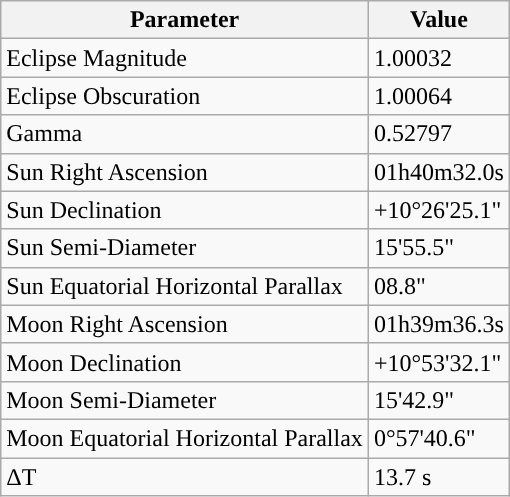<table class="wikitable">
<tr>
<th>Parameter</th>
<th>Value</th>
</tr>
<tr>
<td>Eclipse Magnitude</td>
<td>1.00032</td>
</tr>
<tr>
<td>Eclipse Obscuration</td>
<td>1.00064</td>
</tr>
<tr>
<td>Gamma</td>
<td>0.52797</td>
</tr>
<tr>
<td>Sun Right Ascension</td>
<td>01h40m32.0s</td>
</tr>
<tr>
<td>Sun Declination</td>
<td>+10°26'25.1"</td>
</tr>
<tr>
<td>Sun Semi-Diameter</td>
<td>15'55.5"</td>
</tr>
<tr>
<td>Sun Equatorial Horizontal Parallax</td>
<td>08.8"</td>
</tr>
<tr>
<td>Moon Right Ascension</td>
<td>01h39m36.3s</td>
</tr>
<tr>
<td>Moon Declination</td>
<td>+10°53'32.1"</td>
</tr>
<tr>
<td>Moon Semi-Diameter</td>
<td>15'42.9"</td>
</tr>
<tr>
<td>Moon Equatorial Horizontal Parallax</td>
<td>0°57'40.6"</td>
</tr>
<tr>
<td>ΔT</td>
<td>13.7 s</td>
</tr>
</table>
